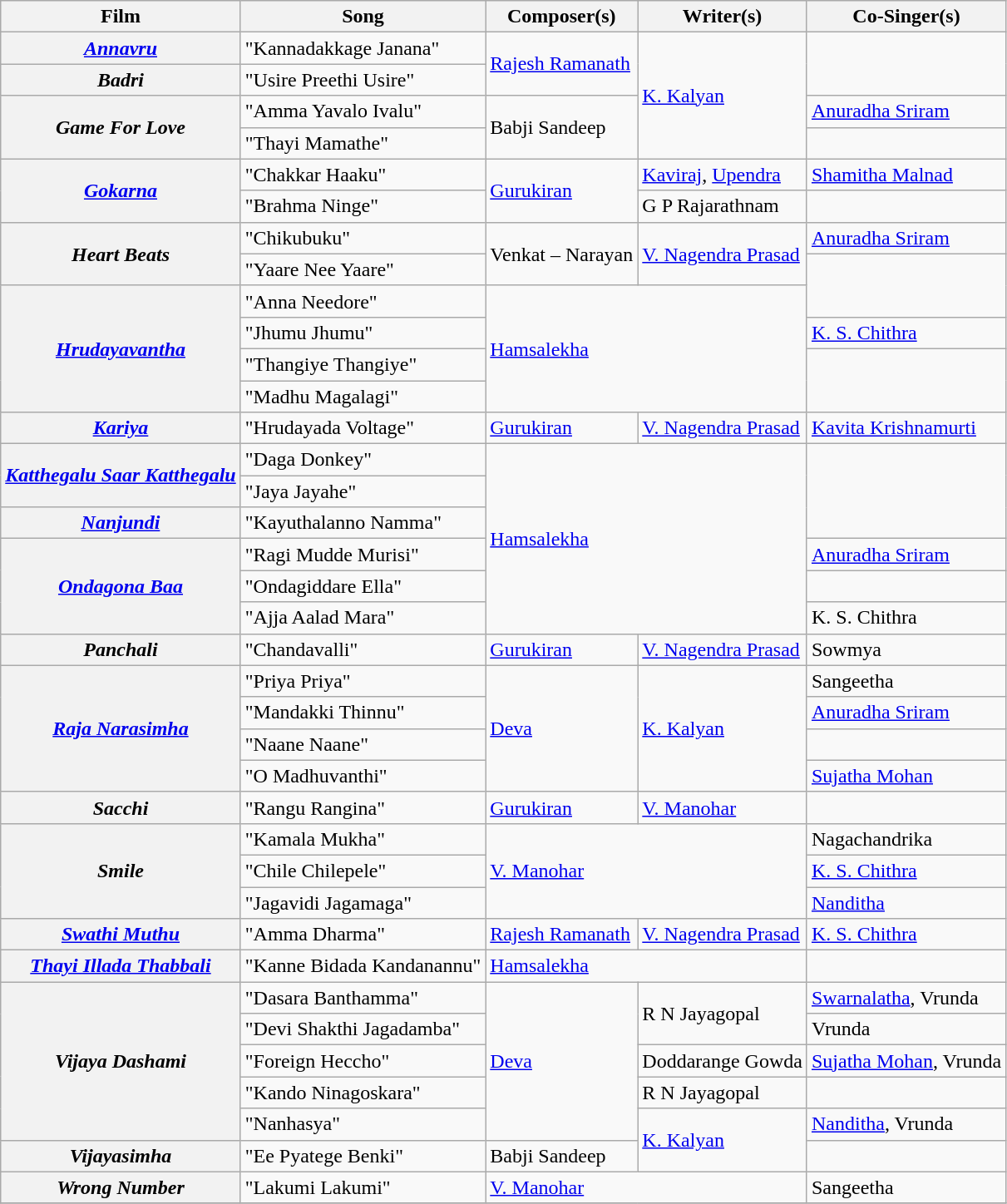<table class="wikitable">
<tr>
<th>Film</th>
<th>Song</th>
<th>Composer(s)</th>
<th>Writer(s)</th>
<th>Co-Singer(s)</th>
</tr>
<tr>
<th><em><a href='#'>Annavru</a></em></th>
<td>"Kannadakkage Janana"</td>
<td rowspan="2"><a href='#'>Rajesh Ramanath</a></td>
<td rowspan="4"><a href='#'>K. Kalyan</a></td>
<td rowspan="2"></td>
</tr>
<tr>
<th><em>Badri</em></th>
<td>"Usire Preethi Usire"</td>
</tr>
<tr>
<th rowspan="2"><em>Game For Love</em></th>
<td>"Amma Yavalo Ivalu"</td>
<td rowspan="2">Babji Sandeep</td>
<td><a href='#'>Anuradha Sriram</a></td>
</tr>
<tr>
<td>"Thayi Mamathe"</td>
<td></td>
</tr>
<tr>
<th rowspan="2"><em><a href='#'>Gokarna</a></em></th>
<td>"Chakkar Haaku"</td>
<td rowspan="2"><a href='#'>Gurukiran</a></td>
<td><a href='#'>Kaviraj</a>, <a href='#'>Upendra</a></td>
<td><a href='#'>Shamitha Malnad</a></td>
</tr>
<tr>
<td>"Brahma Ninge"</td>
<td>G P Rajarathnam</td>
<td></td>
</tr>
<tr>
<th rowspan="2"><em>Heart Beats</em></th>
<td>"Chikubuku"</td>
<td rowspan="2">Venkat – Narayan</td>
<td rowspan="2"><a href='#'>V. Nagendra Prasad</a></td>
<td><a href='#'>Anuradha Sriram</a></td>
</tr>
<tr>
<td>"Yaare Nee Yaare"</td>
<td rowspan="2"></td>
</tr>
<tr>
<th rowspan="4"><em><a href='#'>Hrudayavantha</a></em></th>
<td>"Anna Needore"</td>
<td colspan="2" rowspan="4"><a href='#'>Hamsalekha</a></td>
</tr>
<tr>
<td>"Jhumu Jhumu"</td>
<td><a href='#'>K. S. Chithra</a></td>
</tr>
<tr>
<td>"Thangiye Thangiye"</td>
<td rowspan="2"></td>
</tr>
<tr>
<td>"Madhu Magalagi"</td>
</tr>
<tr>
<th><em><a href='#'>Kariya</a></em></th>
<td>"Hrudayada Voltage"</td>
<td><a href='#'>Gurukiran</a></td>
<td><a href='#'>V. Nagendra Prasad</a></td>
<td><a href='#'>Kavita Krishnamurti</a></td>
</tr>
<tr>
<th rowspan="2"><em><a href='#'>Katthegalu Saar Katthegalu</a></em></th>
<td>"Daga Donkey"</td>
<td colspan="2" rowspan="6"><a href='#'>Hamsalekha</a></td>
<td rowspan="3"></td>
</tr>
<tr>
<td>"Jaya Jayahe"</td>
</tr>
<tr>
<th><em><a href='#'>Nanjundi</a></em></th>
<td>"Kayuthalanno Namma"</td>
</tr>
<tr>
<th rowspan="3"><em><a href='#'>Ondagona Baa</a></em></th>
<td>"Ragi Mudde Murisi"</td>
<td><a href='#'>Anuradha Sriram</a></td>
</tr>
<tr>
<td>"Ondagiddare Ella"</td>
<td></td>
</tr>
<tr>
<td>"Ajja Aalad Mara"</td>
<td>K. S. Chithra</td>
</tr>
<tr>
<th><em>Panchali</em></th>
<td>"Chandavalli"</td>
<td><a href='#'>Gurukiran</a></td>
<td><a href='#'>V. Nagendra Prasad</a></td>
<td>Sowmya</td>
</tr>
<tr>
<th rowspan="4"><em><a href='#'>Raja Narasimha</a></em></th>
<td>"Priya Priya"</td>
<td rowspan="4"><a href='#'>Deva</a></td>
<td rowspan="4"><a href='#'>K. Kalyan</a></td>
<td>Sangeetha</td>
</tr>
<tr>
<td>"Mandakki Thinnu"</td>
<td><a href='#'>Anuradha Sriram</a></td>
</tr>
<tr>
<td>"Naane Naane"</td>
<td></td>
</tr>
<tr>
<td>"O Madhuvanthi"</td>
<td><a href='#'>Sujatha Mohan</a></td>
</tr>
<tr>
<th><em>Sacchi</em></th>
<td>"Rangu Rangina"</td>
<td><a href='#'>Gurukiran</a></td>
<td><a href='#'>V. Manohar</a></td>
<td></td>
</tr>
<tr>
<th rowspan="3"><em>Smile</em></th>
<td>"Kamala Mukha"</td>
<td colspan="2" rowspan="3"><a href='#'>V. Manohar</a></td>
<td>Nagachandrika</td>
</tr>
<tr>
<td>"Chile Chilepele"</td>
<td><a href='#'>K. S. Chithra</a></td>
</tr>
<tr>
<td>"Jagavidi Jagamaga"</td>
<td><a href='#'>Nanditha</a></td>
</tr>
<tr>
<th><em><a href='#'>Swathi Muthu</a></em></th>
<td>"Amma Dharma"</td>
<td><a href='#'>Rajesh Ramanath</a></td>
<td><a href='#'>V. Nagendra Prasad</a></td>
<td><a href='#'>K. S. Chithra</a></td>
</tr>
<tr>
<th><em><a href='#'>Thayi Illada Thabbali</a></em></th>
<td>"Kanne Bidada Kandanannu"</td>
<td colspan="2"><a href='#'>Hamsalekha</a></td>
<td></td>
</tr>
<tr>
<th rowspan="5"><em>Vijaya Dashami</em></th>
<td>"Dasara Banthamma"</td>
<td rowspan="5"><a href='#'>Deva</a></td>
<td rowspan="2">R N Jayagopal</td>
<td><a href='#'>Swarnalatha</a>, Vrunda</td>
</tr>
<tr>
<td>"Devi Shakthi Jagadamba"</td>
<td>Vrunda</td>
</tr>
<tr>
<td>"Foreign Heccho"</td>
<td>Doddarange Gowda</td>
<td><a href='#'>Sujatha Mohan</a>, Vrunda</td>
</tr>
<tr>
<td>"Kando Ninagoskara"</td>
<td>R N Jayagopal</td>
<td></td>
</tr>
<tr>
<td>"Nanhasya"</td>
<td rowspan="2"><a href='#'>K. Kalyan</a></td>
<td><a href='#'>Nanditha</a>, Vrunda</td>
</tr>
<tr>
<th><em>Vijayasimha</em></th>
<td>"Ee Pyatege Benki"</td>
<td>Babji Sandeep</td>
<td></td>
</tr>
<tr>
<th><em>Wrong Number</em></th>
<td>"Lakumi Lakumi"</td>
<td colspan="2"><a href='#'>V. Manohar</a></td>
<td>Sangeetha</td>
</tr>
<tr>
</tr>
</table>
